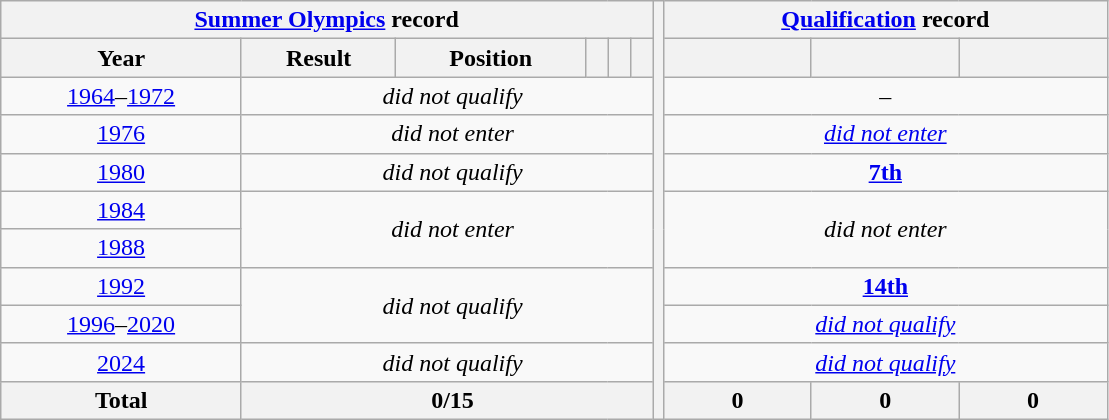<table class="wikitable" style="text-align: center;">
<tr>
<th colspan=6><a href='#'>Summer Olympics</a> record</th>
<th style="width:1%;" rowspan="25"></th>
<th colspan=3><a href='#'>Qualification</a> record</th>
</tr>
<tr>
<th>Year</th>
<th>Result</th>
<th>Position</th>
<th></th>
<th></th>
<th></th>
<th></th>
<th></th>
<th></th>
</tr>
<tr>
<td> <a href='#'>1964</a>–<a href='#'>1972</a> </td>
<td colspan=6><em>did not qualify</em></td>
<td colspan=3><em>–</em></td>
</tr>
<tr>
<td> <a href='#'>1976</a></td>
<td colspan=6><em>did not enter</em></td>
<td colspan=3><em><a href='#'>did not enter</a></em></td>
</tr>
<tr>
<td> <a href='#'>1980</a></td>
<td colspan=6><em>did not qualify</em></td>
<td colspan=3><strong><a href='#'>7th</a></strong></td>
</tr>
<tr>
<td> <a href='#'>1984</a></td>
<td colspan=6 rowspan=2><em>did not enter</em></td>
<td colspan=3 rowspan=2><em>did not enter</em></td>
</tr>
<tr>
<td> <a href='#'>1988</a></td>
</tr>
<tr>
<td> <a href='#'>1992</a></td>
<td colspan=6 rowspan=2><em>did not qualify</em></td>
<td colspan=3><strong><a href='#'>14th</a></strong></td>
</tr>
<tr>
<td> <a href='#'>1996</a>–<a href='#'>2020</a> </td>
<td colspan=3><em><a href='#'>did not qualify</a></em></td>
</tr>
<tr>
<td> <a href='#'>2024</a></td>
<td colspan=6><em>did not qualify</em></td>
<td colspan=3><em><a href='#'>did not qualify</a></em></td>
</tr>
<tr>
<th>Total</th>
<th colspan=6>0/15</th>
<th>0</th>
<th>0</th>
<th>0</th>
</tr>
</table>
